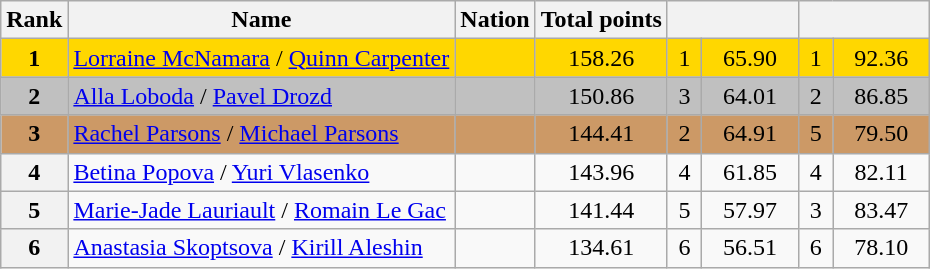<table class="wikitable sortable">
<tr>
<th>Rank</th>
<th>Name</th>
<th>Nation</th>
<th>Total points</th>
<th colspan="2" width="80px"></th>
<th colspan="2" width="80px"></th>
</tr>
<tr bgcolor="gold">
<td align="center"><strong>1</strong></td>
<td><a href='#'>Lorraine McNamara</a> / <a href='#'>Quinn Carpenter</a></td>
<td></td>
<td align="center">158.26</td>
<td align="center">1</td>
<td align="center">65.90</td>
<td align="center">1</td>
<td align="center">92.36</td>
</tr>
<tr bgcolor="silver">
<td align="center"><strong>2</strong></td>
<td><a href='#'>Alla Loboda</a> / <a href='#'>Pavel Drozd</a></td>
<td></td>
<td align="center">150.86</td>
<td align="center">3</td>
<td align="center">64.01</td>
<td align="center">2</td>
<td align="center">86.85</td>
</tr>
<tr bgcolor="cc9966">
<td align="center"><strong>3</strong></td>
<td><a href='#'>Rachel Parsons</a> / <a href='#'>Michael Parsons</a></td>
<td></td>
<td align="center">144.41</td>
<td align="center">2</td>
<td align="center">64.91</td>
<td align="center">5</td>
<td align="center">79.50</td>
</tr>
<tr>
<th>4</th>
<td><a href='#'>Betina Popova</a> / <a href='#'>Yuri Vlasenko</a></td>
<td></td>
<td align="center">143.96</td>
<td align="center">4</td>
<td align="center">61.85</td>
<td align="center">4</td>
<td align="center">82.11</td>
</tr>
<tr>
<th>5</th>
<td><a href='#'>Marie-Jade Lauriault</a> / <a href='#'>Romain Le Gac</a></td>
<td></td>
<td align="center">141.44</td>
<td align="center">5</td>
<td align="center">57.97</td>
<td align="center">3</td>
<td align="center">83.47</td>
</tr>
<tr>
<th>6</th>
<td><a href='#'>Anastasia Skoptsova</a> / <a href='#'>Kirill Aleshin</a></td>
<td></td>
<td align="center">134.61</td>
<td align="center">6</td>
<td align="center">56.51</td>
<td align="center">6</td>
<td align="center">78.10</td>
</tr>
</table>
